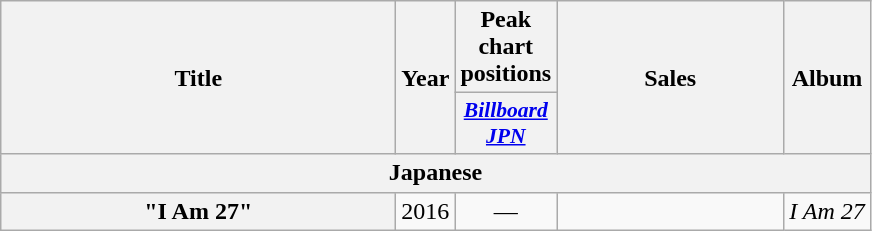<table class="wikitable plainrowheaders" style="text-align:center;" border="1">
<tr>
<th scope="col" rowspan="2" style="width:16em;">Title</th>
<th scope="col" rowspan="2">Year</th>
<th scope="col">Peak chart positions</th>
<th scope="col" rowspan="2" style="width:9em;">Sales</th>
<th scope="col" rowspan="2">Album</th>
</tr>
<tr>
<th scope="col" style="width:3em;font-size:90%;"><em><a href='#'>Billboard<br>JPN</a></em></th>
</tr>
<tr>
<th colspan="5">Japanese</th>
</tr>
<tr>
<th scope="row">"I Am 27"</th>
<td>2016</td>
<td>—</td>
<td></td>
<td><em>I Am 27</em></td>
</tr>
</table>
